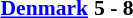<table - style="font-size:90%">
<tr>
<td align=right><strong><a href='#'>Denmark</a> </strong></td>
<td align=center><strong>5 - 8</strong></td>
<td><strong></strong></td>
</tr>
</table>
